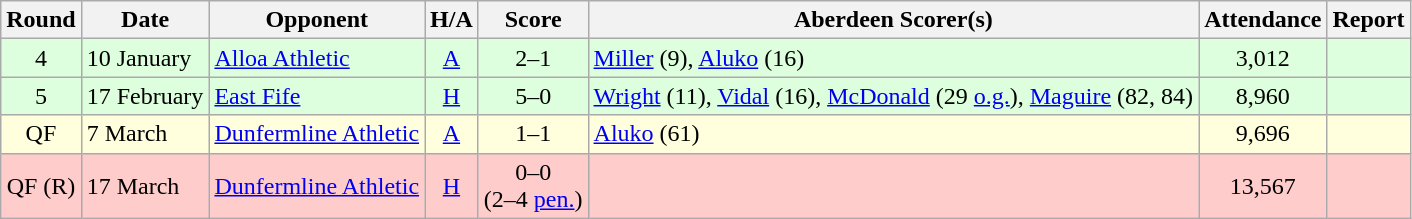<table class="wikitable" style="text-align:center">
<tr>
<th>Round</th>
<th>Date</th>
<th>Opponent</th>
<th>H/A</th>
<th>Score</th>
<th>Aberdeen Scorer(s)</th>
<th>Attendance</th>
<th>Report</th>
</tr>
<tr bgcolor=#ddffdd>
<td>4</td>
<td align=left>10 January</td>
<td align=left><a href='#'>Alloa Athletic</a></td>
<td><a href='#'>A</a></td>
<td>2–1</td>
<td align=left><a href='#'>Miller</a> (9), <a href='#'>Aluko</a> (16)</td>
<td>3,012</td>
<td></td>
</tr>
<tr bgcolor=#ddffdd>
<td>5</td>
<td align=left>17 February</td>
<td align=left><a href='#'>East Fife</a></td>
<td><a href='#'>H</a></td>
<td>5–0</td>
<td align=left><a href='#'>Wright</a> (11), <a href='#'>Vidal</a> (16), <a href='#'>McDonald</a> (29 <a href='#'>o.g.</a>), <a href='#'>Maguire</a> (82, 84)</td>
<td>8,960</td>
<td></td>
</tr>
<tr bgcolor=#ffffdd>
<td>QF</td>
<td align=left>7 March</td>
<td align=left><a href='#'>Dunfermline Athletic</a></td>
<td><a href='#'>A</a></td>
<td>1–1</td>
<td align=left><a href='#'>Aluko</a> (61)</td>
<td>9,696</td>
<td></td>
</tr>
<tr bgcolor=#FFCCCC>
<td>QF (R)</td>
<td align=left>17 March</td>
<td align=left><a href='#'>Dunfermline Athletic</a></td>
<td><a href='#'>H</a></td>
<td>0–0 <br> (2–4 <a href='#'>pen.</a>)</td>
<td align=left></td>
<td>13,567</td>
<td></td>
</tr>
</table>
